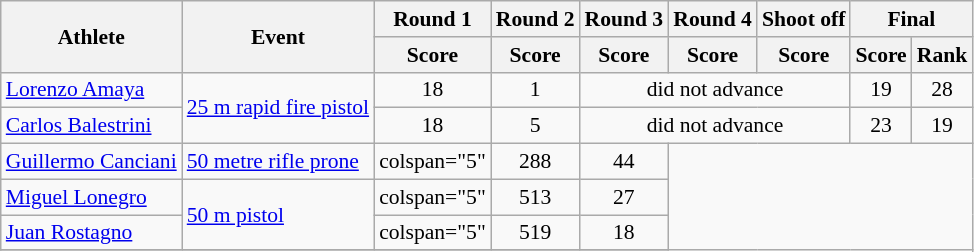<table class="wikitable" style="font-size:90%">
<tr>
<th rowspan="2">Athlete</th>
<th rowspan="2">Event</th>
<th colspan="1">Round 1</th>
<th colspan="1">Round 2</th>
<th colspan="1">Round 3</th>
<th colspan="1">Round 4</th>
<th colspan="1">Shoot off</th>
<th colspan="2">Final</th>
</tr>
<tr>
<th>Score</th>
<th>Score</th>
<th>Score</th>
<th>Score</th>
<th>Score</th>
<th>Score</th>
<th>Rank</th>
</tr>
<tr>
<td><a href='#'>Lorenzo Amaya</a></td>
<td rowspan=2><a href='#'>25 m rapid fire pistol</a></td>
<td align="center">18</td>
<td align="center">1</td>
<td colspan="3"  align="center">did not advance</td>
<td align="center">19</td>
<td align="center">28</td>
</tr>
<tr>
<td><a href='#'>Carlos Balestrini</a></td>
<td align="center">18</td>
<td align="center">5</td>
<td colspan="3"  align="center">did not advance</td>
<td align="center">23</td>
<td align="center">19</td>
</tr>
<tr>
<td rowspan=1><a href='#'>Guillermo Canciani</a></td>
<td><a href='#'>50 metre rifle prone</a></td>
<td>colspan="5"  </td>
<td align="center">288</td>
<td align="center">44</td>
</tr>
<tr>
<td><a href='#'>Miguel Lonegro</a></td>
<td rowspan=2><a href='#'>50 m pistol</a></td>
<td>colspan="5"  </td>
<td align="center">513</td>
<td align="center">27</td>
</tr>
<tr>
<td><a href='#'>Juan Rostagno</a></td>
<td>colspan="5"  </td>
<td align="center">519</td>
<td align="center">18</td>
</tr>
<tr>
</tr>
</table>
